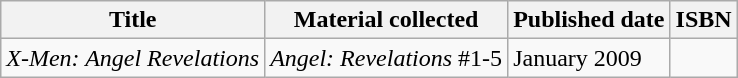<table class="wikitable">
<tr>
<th>Title</th>
<th>Material collected</th>
<th>Published date</th>
<th>ISBN</th>
</tr>
<tr>
<td><em>X-Men: Angel Revelations</em></td>
<td><em>Angel: Revelations</em> #1-5</td>
<td>January 2009</td>
<td></td>
</tr>
</table>
